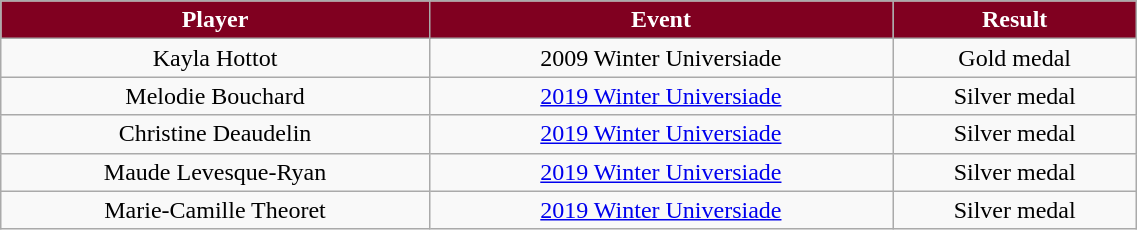<table class="wikitable" width="60%">
<tr align="center"  style=" background:#800020;color:#ffffff;">
<td><strong>Player</strong></td>
<td><strong>Event</strong></td>
<td><strong>Result</strong></td>
</tr>
<tr align="center" bgcolor="">
<td>Kayla Hottot</td>
<td>2009 Winter Universiade</td>
<td>Gold medal</td>
</tr>
<tr align="center" bgcolor="">
<td>Melodie Bouchard</td>
<td><a href='#'>2019 Winter Universiade</a></td>
<td>Silver medal</td>
</tr>
<tr align="center" bgcolor="">
<td>Christine Deaudelin</td>
<td><a href='#'>2019 Winter Universiade</a></td>
<td>Silver medal</td>
</tr>
<tr align="center" bgcolor="">
<td>Maude Levesque-Ryan</td>
<td><a href='#'>2019 Winter Universiade</a></td>
<td>Silver medal</td>
</tr>
<tr align="center" bgcolor="">
<td>Marie-Camille Theoret</td>
<td><a href='#'>2019 Winter Universiade</a></td>
<td>Silver medal</td>
</tr>
</table>
